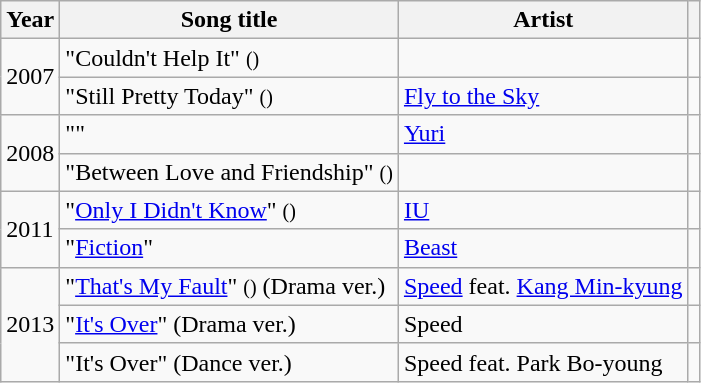<table class="wikitable sortable">
<tr>
<th>Year</th>
<th>Song title</th>
<th>Artist</th>
<th></th>
</tr>
<tr>
<td rowspan="2">2007</td>
<td>"Couldn't Help It" <small>()</small></td>
<td></td>
<td></td>
</tr>
<tr>
<td>"Still Pretty Today" <small>()</small></td>
<td><a href='#'>Fly to the Sky</a></td>
<td></td>
</tr>
<tr>
<td rowspan="2">2008</td>
<td>""</td>
<td><a href='#'>Yuri</a></td>
<td></td>
</tr>
<tr>
<td>"Between Love and Friendship" <small>()</small></td>
<td></td>
<td></td>
</tr>
<tr>
<td rowspan="2">2011</td>
<td>"<a href='#'>Only I Didn't Know</a>" <small>()</small></td>
<td><a href='#'>IU</a></td>
<td></td>
</tr>
<tr>
<td>"<a href='#'>Fiction</a>"</td>
<td><a href='#'>Beast</a></td>
<td></td>
</tr>
<tr>
<td rowspan="3">2013</td>
<td>"<a href='#'>That's My Fault</a>" <small>()</small> (Drama ver.)</td>
<td><a href='#'>Speed</a> feat. <a href='#'>Kang Min-kyung</a></td>
<td></td>
</tr>
<tr>
<td>"<a href='#'>It's Over</a>" (Drama ver.)</td>
<td>Speed</td>
<td></td>
</tr>
<tr>
<td>"It's Over" (Dance ver.)</td>
<td>Speed feat. Park Bo-young</td>
<td></td>
</tr>
</table>
